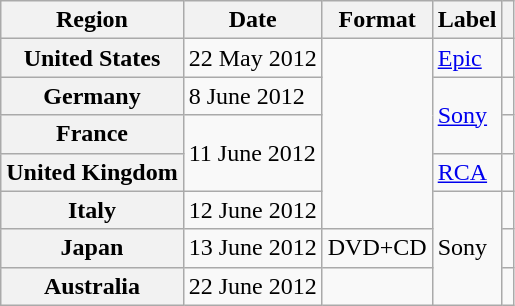<table class="wikitable plainrowheaders">
<tr>
<th scope="col">Region</th>
<th scope="col">Date</th>
<th scope="col">Format</th>
<th scope="col">Label</th>
<th scope="col"></th>
</tr>
<tr>
<th scope="row">United States</th>
<td>22 May 2012</td>
<td rowspan="5"></td>
<td><a href='#'>Epic</a></td>
<td align="center"></td>
</tr>
<tr>
<th scope="row">Germany</th>
<td>8 June 2012</td>
<td rowspan="2"><a href='#'>Sony</a></td>
<td align="center"></td>
</tr>
<tr>
<th scope="row">France</th>
<td rowspan="2">11 June 2012</td>
<td align="center"></td>
</tr>
<tr>
<th scope="row">United Kingdom</th>
<td><a href='#'>RCA</a></td>
<td align="center"></td>
</tr>
<tr>
<th scope="row">Italy</th>
<td>12 June 2012</td>
<td rowspan="3">Sony</td>
<td align="center"></td>
</tr>
<tr>
<th scope="row">Japan</th>
<td>13 June 2012</td>
<td>DVD+CD</td>
<td align="center"></td>
</tr>
<tr>
<th scope="row">Australia</th>
<td>22 June 2012</td>
<td></td>
<td align="center"></td>
</tr>
</table>
